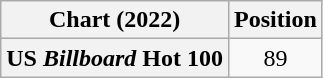<table class="wikitable plainrowheaders" style="text-align:center">
<tr>
<th scope="col">Chart (2022)</th>
<th scope="col">Position</th>
</tr>
<tr>
<th scope="row">US <em>Billboard</em> Hot 100</th>
<td>89</td>
</tr>
</table>
